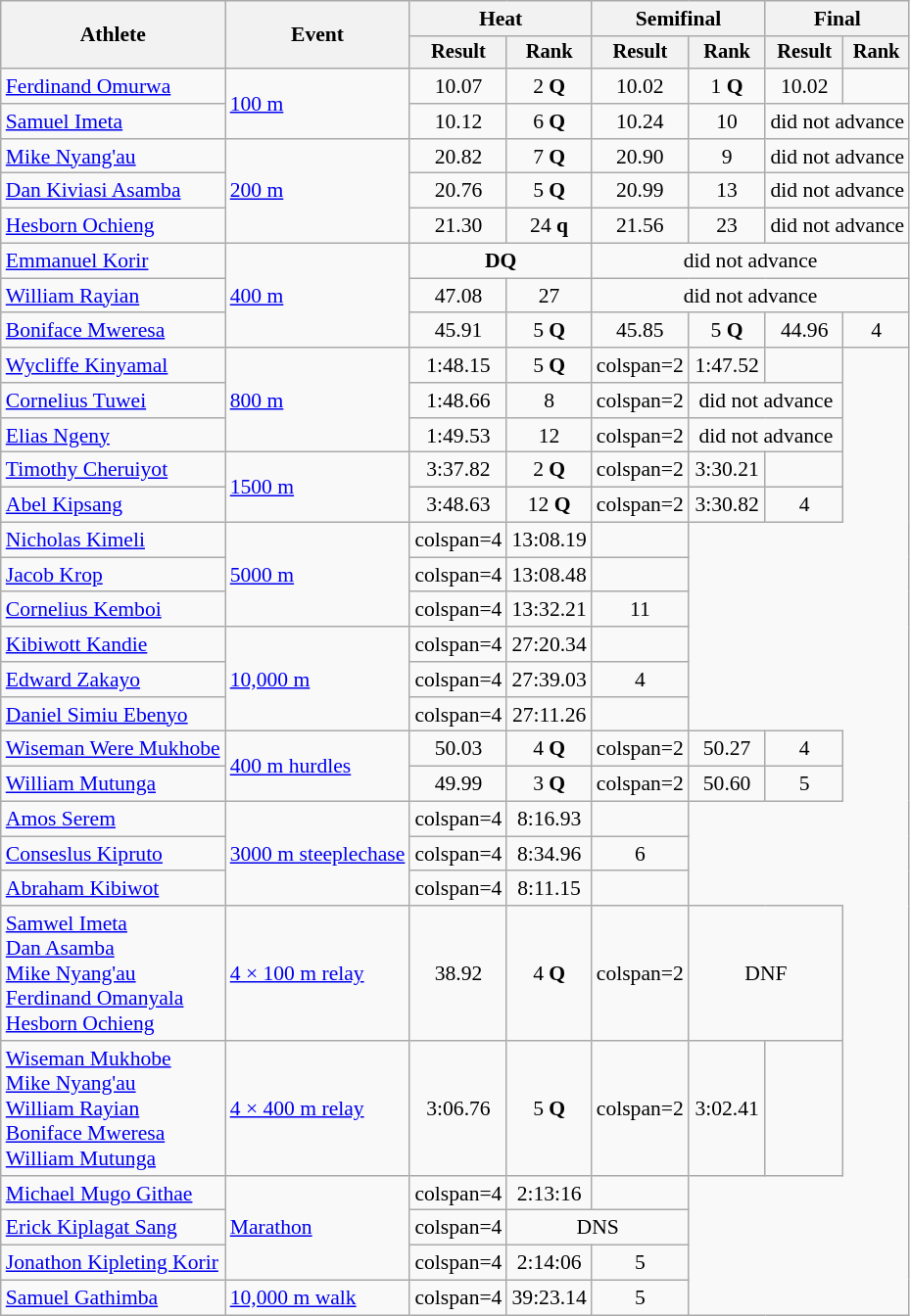<table class="wikitable" style="font-size:90%; text-align:center">
<tr>
<th rowspan=2>Athlete</th>
<th rowspan=2>Event</th>
<th colspan=2>Heat</th>
<th colspan=2>Semifinal</th>
<th colspan=2>Final</th>
</tr>
<tr style="font-size:95%">
<th>Result</th>
<th>Rank</th>
<th>Result</th>
<th>Rank</th>
<th>Result</th>
<th>Rank</th>
</tr>
<tr>
<td align=left><a href='#'>Ferdinand Omurwa</a></td>
<td align=left rowspan=2><a href='#'>100 m</a></td>
<td>10.07</td>
<td>2 <strong>Q</strong></td>
<td>10.02</td>
<td>1 <strong>Q</strong></td>
<td>10.02</td>
<td></td>
</tr>
<tr>
<td align=left><a href='#'>Samuel Imeta</a></td>
<td>10.12</td>
<td>6 <strong>Q</strong></td>
<td>10.24</td>
<td>10</td>
<td colspan=2>did not advance</td>
</tr>
<tr>
<td align=left><a href='#'>Mike Nyang'au</a></td>
<td align=left rowspan=3><a href='#'>200 m</a></td>
<td>20.82</td>
<td>7 <strong>Q</strong></td>
<td>20.90</td>
<td>9</td>
<td colspan=2>did not advance</td>
</tr>
<tr>
<td align=left><a href='#'>Dan Kiviasi Asamba</a></td>
<td>20.76</td>
<td>5 <strong>Q</strong></td>
<td>20.99</td>
<td>13</td>
<td colspan=2>did not advance</td>
</tr>
<tr>
<td align=left><a href='#'>Hesborn Ochieng</a></td>
<td>21.30</td>
<td>24 <strong>q</strong></td>
<td>21.56</td>
<td>23</td>
<td colspan=2>did not advance</td>
</tr>
<tr>
<td align=left><a href='#'>Emmanuel Korir</a></td>
<td align=left rowspan=3><a href='#'>400 m</a></td>
<td colspan=2><strong>DQ</strong></td>
<td colspan=4>did not advance</td>
</tr>
<tr>
<td align=left><a href='#'>William Rayian</a></td>
<td>47.08</td>
<td>27</td>
<td colspan=4>did not advance</td>
</tr>
<tr>
<td align=left><a href='#'>Boniface Mweresa</a></td>
<td>45.91</td>
<td>5 <strong>Q</strong></td>
<td>45.85</td>
<td>5 <strong>Q</strong></td>
<td>44.96</td>
<td>4</td>
</tr>
<tr>
<td align=left><a href='#'>Wycliffe Kinyamal</a></td>
<td align=left rowspan=3><a href='#'>800 m</a></td>
<td>1:48.15</td>
<td>5 <strong>Q</strong></td>
<td>colspan=2 </td>
<td>1:47.52</td>
<td></td>
</tr>
<tr>
<td align=left><a href='#'>Cornelius Tuwei</a></td>
<td>1:48.66</td>
<td>8</td>
<td>colspan=2 </td>
<td colspan=2>did not advance</td>
</tr>
<tr>
<td align=left><a href='#'>Elias Ngeny</a></td>
<td>1:49.53</td>
<td>12</td>
<td>colspan=2 </td>
<td colspan=2>did not advance</td>
</tr>
<tr>
<td align=left><a href='#'>Timothy Cheruiyot</a></td>
<td align=left rowspan=2><a href='#'>1500 m</a></td>
<td>3:37.82</td>
<td>2 <strong>Q</strong></td>
<td>colspan=2 </td>
<td>3:30.21</td>
<td></td>
</tr>
<tr>
<td align=left><a href='#'>Abel Kipsang</a></td>
<td>3:48.63</td>
<td>12 <strong>Q</strong></td>
<td>colspan=2 </td>
<td>3:30.82</td>
<td>4</td>
</tr>
<tr>
<td align=left><a href='#'>Nicholas Kimeli</a></td>
<td align=left rowspan=3><a href='#'>5000 m</a></td>
<td>colspan=4 </td>
<td>13:08.19</td>
<td></td>
</tr>
<tr>
<td align=left><a href='#'>Jacob Krop</a></td>
<td>colspan=4 </td>
<td>13:08.48</td>
<td></td>
</tr>
<tr>
<td align=left><a href='#'>Cornelius Kemboi</a></td>
<td>colspan=4 </td>
<td>13:32.21</td>
<td>11</td>
</tr>
<tr>
<td align=left><a href='#'>Kibiwott Kandie</a></td>
<td align=left rowspan=3><a href='#'>10,000 m</a></td>
<td>colspan=4 </td>
<td>27:20.34</td>
<td></td>
</tr>
<tr>
<td align=left><a href='#'>Edward Zakayo</a></td>
<td>colspan=4 </td>
<td>27:39.03</td>
<td>4</td>
</tr>
<tr>
<td align=left><a href='#'>Daniel Simiu Ebenyo</a></td>
<td>colspan=4 </td>
<td>27:11.26</td>
<td></td>
</tr>
<tr>
<td align=left><a href='#'>Wiseman Were Mukhobe</a></td>
<td align=left rowspan=2><a href='#'>400 m hurdles</a></td>
<td>50.03</td>
<td>4 <strong>Q</strong></td>
<td>colspan=2 </td>
<td>50.27</td>
<td>4</td>
</tr>
<tr>
<td align=left><a href='#'>William Mutunga</a></td>
<td>49.99</td>
<td>3 <strong>Q</strong></td>
<td>colspan=2 </td>
<td>50.60</td>
<td>5</td>
</tr>
<tr>
<td align=left><a href='#'>Amos Serem</a></td>
<td align=left rowspan=3><a href='#'>3000 m steeplechase</a></td>
<td>colspan=4 </td>
<td>8:16.93</td>
<td></td>
</tr>
<tr>
<td align=left><a href='#'>Conseslus Kipruto</a></td>
<td>colspan=4 </td>
<td>8:34.96</td>
<td>6</td>
</tr>
<tr>
<td align=left><a href='#'>Abraham Kibiwot</a></td>
<td>colspan=4 </td>
<td>8:11.15</td>
<td></td>
</tr>
<tr>
<td align=left><a href='#'>Samwel Imeta</a><br><a href='#'>Dan Asamba</a><br><a href='#'>Mike Nyang'au</a><br><a href='#'>Ferdinand Omanyala</a><br><a href='#'>Hesborn Ochieng</a></td>
<td align=left><a href='#'>4 × 100 m relay</a></td>
<td>38.92</td>
<td>4 <strong>Q</strong></td>
<td>colspan=2 </td>
<td colspan=2>DNF</td>
</tr>
<tr>
<td align=left><a href='#'>Wiseman Mukhobe</a><br><a href='#'>Mike Nyang'au</a><br><a href='#'>William Rayian</a><br><a href='#'>Boniface Mweresa</a><br><a href='#'>William Mutunga</a></td>
<td align=left><a href='#'>4 × 400 m relay</a></td>
<td>3:06.76</td>
<td>5 <strong>Q</strong></td>
<td>colspan=2 </td>
<td>3:02.41</td>
<td></td>
</tr>
<tr>
<td align=left><a href='#'>Michael Mugo Githae</a></td>
<td align=left rowspan=3><a href='#'>Marathon</a></td>
<td>colspan=4 </td>
<td>2:13:16</td>
<td></td>
</tr>
<tr>
<td align=left><a href='#'>Erick Kiplagat Sang</a></td>
<td>colspan=4 </td>
<td colspan="2">DNS</td>
</tr>
<tr>
<td align=left><a href='#'>Jonathon Kipleting Korir</a></td>
<td>colspan=4 </td>
<td>2:14:06</td>
<td>5</td>
</tr>
<tr>
<td align=left><a href='#'>Samuel Gathimba</a></td>
<td align=left><a href='#'>10,000 m walk</a></td>
<td>colspan=4 </td>
<td>39:23.14</td>
<td>5</td>
</tr>
</table>
